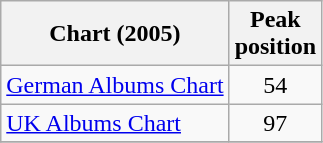<table class="wikitable">
<tr>
<th align="left">Chart (2005)</th>
<th align="center">Peak<br>position</th>
</tr>
<tr>
<td align="left"><a href='#'>German Albums Chart</a></td>
<td align="center">54</td>
</tr>
<tr>
<td><a href='#'>UK Albums Chart</a></td>
<td align="center">97</td>
</tr>
<tr>
</tr>
</table>
